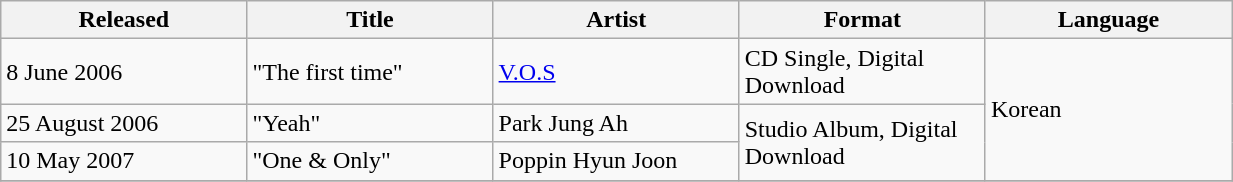<table class="wikitable sortable" align="left center" style="width:65%;">
<tr>
<th style="width:20%;">Released</th>
<th style="width:20%;">Title</th>
<th style="width:20%;">Artist</th>
<th style="width:20%;">Format</th>
<th style="width:20%;">Language</th>
</tr>
<tr>
<td>8 June 2006</td>
<td>"The first time"</td>
<td rowspan="1"><a href='#'>V.O.S</a></td>
<td rowspan="1">CD Single, Digital Download</td>
<td rowspan="3">Korean</td>
</tr>
<tr>
<td>25 August 2006</td>
<td>"Yeah"</td>
<td rowspan="1">Park Jung Ah</td>
<td rowspan="2">Studio Album, Digital Download</td>
</tr>
<tr>
<td>10 May 2007</td>
<td>"One & Only"</td>
<td rowspan="1">Poppin Hyun Joon</td>
</tr>
<tr>
</tr>
</table>
